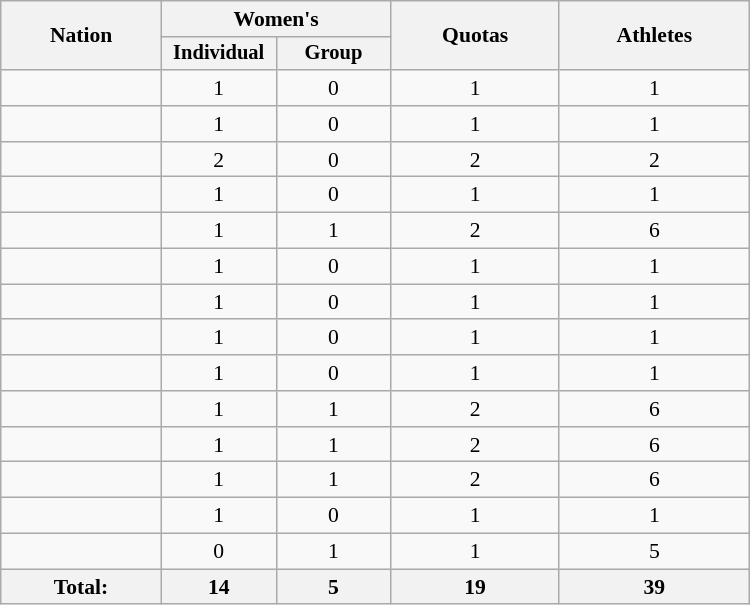<table class="wikitable" width=500 style="text-align:center; font-size:90%">
<tr>
<th rowspan="2" align="left">Nation</th>
<th colspan="2">Women's</th>
<th rowspan="2">Quotas</th>
<th rowspan="2">Athletes</th>
</tr>
<tr style="font-size:95%">
<th width=70>Individual</th>
<th width=70>Group</th>
</tr>
<tr>
<td></td>
<td>1</td>
<td>0</td>
<td>1</td>
<td>1</td>
</tr>
<tr>
<td></td>
<td>1</td>
<td>0</td>
<td>1</td>
<td>1</td>
</tr>
<tr>
<td></td>
<td>2</td>
<td>0</td>
<td>2</td>
<td>2</td>
</tr>
<tr>
<td></td>
<td>1</td>
<td>0</td>
<td>1</td>
<td>1</td>
</tr>
<tr>
<td></td>
<td>1</td>
<td>1</td>
<td>2</td>
<td>6</td>
</tr>
<tr>
<td></td>
<td>1</td>
<td>0</td>
<td>1</td>
<td>1</td>
</tr>
<tr>
<td></td>
<td>1</td>
<td>0</td>
<td>1</td>
<td>1</td>
</tr>
<tr>
<td></td>
<td>1</td>
<td>0</td>
<td>1</td>
<td>1</td>
</tr>
<tr>
<td></td>
<td>1</td>
<td>0</td>
<td>1</td>
<td>1</td>
</tr>
<tr>
<td></td>
<td>1</td>
<td>1</td>
<td>2</td>
<td>6</td>
</tr>
<tr>
<td></td>
<td>1</td>
<td>1</td>
<td>2</td>
<td>6</td>
</tr>
<tr>
<td></td>
<td>1</td>
<td>1</td>
<td>2</td>
<td>6</td>
</tr>
<tr>
<td></td>
<td>1</td>
<td>0</td>
<td>1</td>
<td>1</td>
</tr>
<tr>
<td></td>
<td>0</td>
<td>1</td>
<td>1</td>
<td>5</td>
</tr>
<tr>
<th>Total:</th>
<th>14</th>
<th>5</th>
<th>19</th>
<th>39</th>
</tr>
</table>
